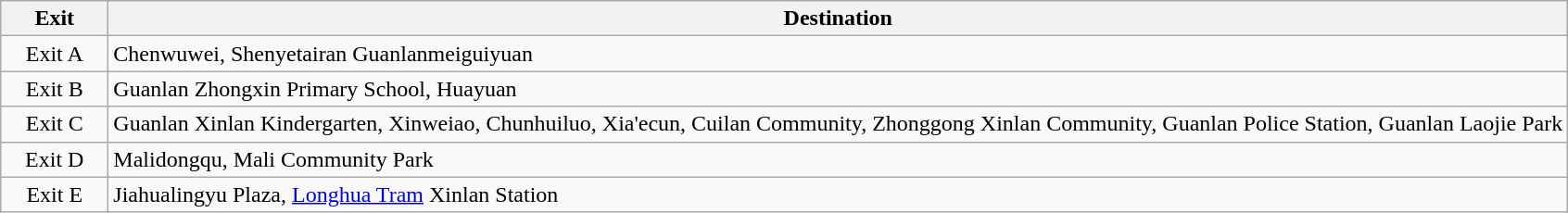<table class="wikitable">
<tr>
<th style="width:70px" colspan="2">Exit</th>
<th>Destination</th>
</tr>
<tr>
<td align="center" colspan="2">Exit A</td>
<td>Chenwuwei, Shenyetairan Guanlanmeiguiyuan</td>
</tr>
<tr>
<td align="center" colspan="2">Exit B</td>
<td>Guanlan Zhongxin Primary School, Huayuan</td>
</tr>
<tr>
<td align="center" colspan="2">Exit C</td>
<td>Guanlan Xinlan Kindergarten, Xinweiao, Chunhuiluo, Xia'ecun, Cuilan Community, Zhonggong Xinlan Community, Guanlan Police Station, Guanlan Laojie Park</td>
</tr>
<tr>
<td align="center" colspan="2">Exit D</td>
<td>Malidongqu, Mali Community Park</td>
</tr>
<tr>
<td align="center" colspan="2">Exit E</td>
<td>Jiahualingyu Plaza,  <a href='#'>Longhua Tram</a> Xinlan Station</td>
</tr>
</table>
